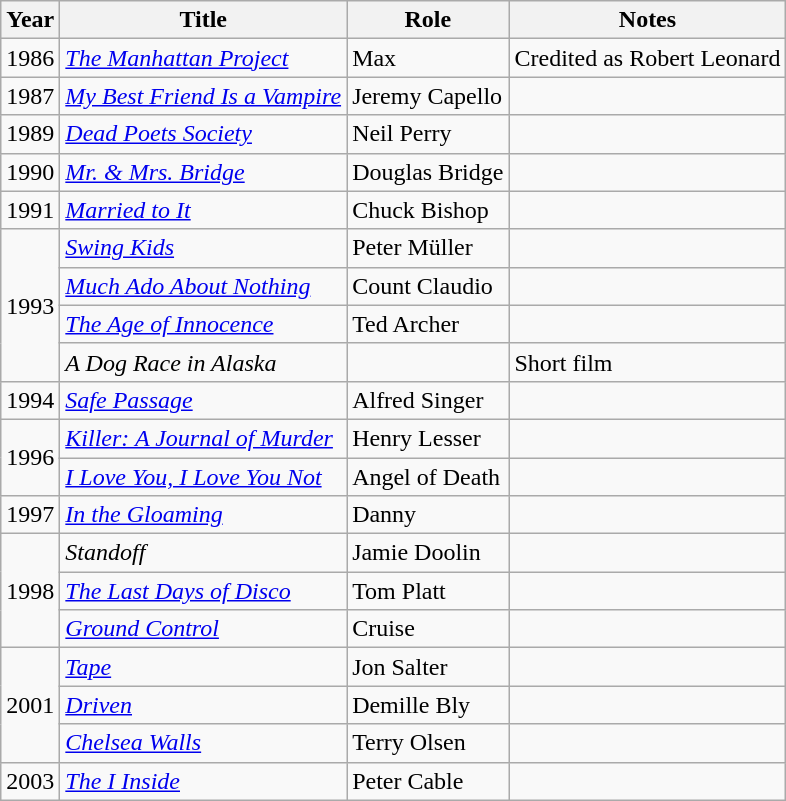<table class="wikitable sortable">
<tr>
<th>Year</th>
<th>Title</th>
<th>Role</th>
<th class="unsortable">Notes</th>
</tr>
<tr>
<td>1986</td>
<td><em><a href='#'>The Manhattan Project</a></em></td>
<td>Max</td>
<td>Credited as Robert Leonard</td>
</tr>
<tr>
<td>1987</td>
<td><em><a href='#'>My Best Friend Is a Vampire</a></em></td>
<td>Jeremy Capello</td>
<td></td>
</tr>
<tr>
<td>1989</td>
<td><em><a href='#'>Dead Poets Society</a></em></td>
<td>Neil Perry</td>
<td></td>
</tr>
<tr>
<td>1990</td>
<td><em><a href='#'>Mr. & Mrs. Bridge</a></em></td>
<td>Douglas Bridge</td>
<td></td>
</tr>
<tr>
<td>1991</td>
<td><em><a href='#'>Married to It</a></em></td>
<td>Chuck Bishop</td>
<td></td>
</tr>
<tr>
<td rowspan="4">1993</td>
<td><em><a href='#'>Swing Kids</a></em></td>
<td>Peter Müller</td>
<td></td>
</tr>
<tr>
<td><em><a href='#'>Much Ado About Nothing</a></em></td>
<td>Count Claudio</td>
<td></td>
</tr>
<tr>
<td><em><a href='#'>The Age of Innocence</a></em></td>
<td>Ted Archer</td>
<td></td>
</tr>
<tr>
<td><em>A Dog Race in Alaska</em></td>
<td></td>
<td>Short film</td>
</tr>
<tr>
<td>1994</td>
<td><em><a href='#'>Safe Passage</a></em></td>
<td>Alfred Singer</td>
<td></td>
</tr>
<tr>
<td rowspan="2">1996</td>
<td><em><a href='#'>Killer: A Journal of Murder</a></em></td>
<td>Henry Lesser</td>
<td></td>
</tr>
<tr>
<td><em><a href='#'>I Love You, I Love You Not</a></em></td>
<td>Angel of Death</td>
<td></td>
</tr>
<tr>
<td>1997</td>
<td><em><a href='#'>In the Gloaming</a></em></td>
<td>Danny</td>
<td></td>
</tr>
<tr>
<td rowspan="3">1998</td>
<td><em>Standoff</em></td>
<td>Jamie Doolin</td>
<td></td>
</tr>
<tr>
<td><em><a href='#'>The Last Days of Disco</a></em></td>
<td>Tom Platt</td>
<td></td>
</tr>
<tr>
<td><em><a href='#'>Ground Control</a></em></td>
<td>Cruise</td>
<td></td>
</tr>
<tr>
<td rowspan="3">2001</td>
<td><em><a href='#'>Tape</a></em></td>
<td>Jon Salter</td>
<td></td>
</tr>
<tr>
<td><em><a href='#'>Driven</a></em></td>
<td>Demille Bly</td>
<td></td>
</tr>
<tr>
<td><em><a href='#'>Chelsea Walls</a></em></td>
<td>Terry Olsen</td>
<td></td>
</tr>
<tr>
<td>2003</td>
<td><em><a href='#'>The I Inside</a></em></td>
<td>Peter Cable</td>
<td></td>
</tr>
</table>
